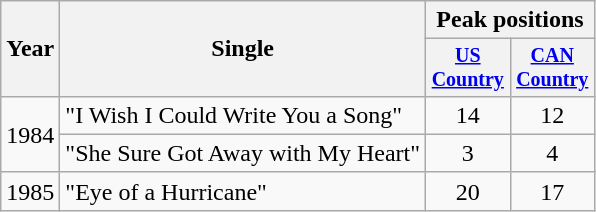<table class="wikitable" style="text-align:center;">
<tr>
<th rowspan="2">Year</th>
<th rowspan="2">Single</th>
<th colspan="2">Peak positions</th>
</tr>
<tr style="font-size:smaller;">
<th width="50"><a href='#'>US Country</a></th>
<th width="50"><a href='#'>CAN Country</a></th>
</tr>
<tr>
<td rowspan="2">1984</td>
<td align="left">"I Wish I Could Write You a Song"</td>
<td>14</td>
<td>12</td>
</tr>
<tr>
<td align="left">"She Sure Got Away with My Heart"</td>
<td>3</td>
<td>4</td>
</tr>
<tr>
<td>1985</td>
<td align="left">"Eye of a Hurricane"</td>
<td>20</td>
<td>17</td>
</tr>
</table>
